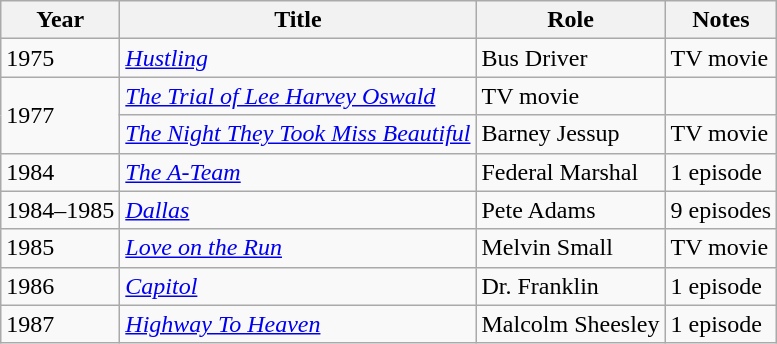<table class="wikitable sortable">
<tr>
<th>Year</th>
<th>Title</th>
<th>Role</th>
<th class="unsortable">Notes</th>
</tr>
<tr>
<td>1975</td>
<td><em><a href='#'>Hustling</a></em></td>
<td>Bus Driver</td>
<td>TV movie</td>
</tr>
<tr>
<td rowspan=2>1977</td>
<td><em><a href='#'>The Trial of Lee Harvey Oswald</a></em></td>
<td>TV movie</td>
<td></td>
</tr>
<tr>
<td><em><a href='#'>The Night They Took Miss Beautiful</a></em></td>
<td>Barney Jessup</td>
<td>TV movie</td>
</tr>
<tr>
<td>1984</td>
<td><em><a href='#'>The A-Team</a></em></td>
<td>Federal Marshal</td>
<td>1 episode</td>
</tr>
<tr>
<td>1984–1985</td>
<td><em><a href='#'>Dallas</a></em></td>
<td>Pete Adams</td>
<td>9 episodes</td>
</tr>
<tr>
<td>1985</td>
<td><em><a href='#'>Love on the Run</a></em></td>
<td>Melvin Small</td>
<td>TV movie</td>
</tr>
<tr>
<td>1986</td>
<td><em><a href='#'>Capitol</a></em></td>
<td>Dr. Franklin</td>
<td>1 episode</td>
</tr>
<tr>
<td>1987</td>
<td><em><a href='#'>Highway To Heaven</a></em></td>
<td>Malcolm Sheesley</td>
<td>1 episode</td>
</tr>
</table>
